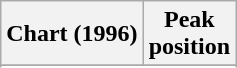<table class="wikitable sortable plainrowheaders">
<tr>
<th>Chart (1996)</th>
<th>Peak<br>position</th>
</tr>
<tr>
</tr>
<tr>
</tr>
<tr>
</tr>
<tr>
</tr>
</table>
